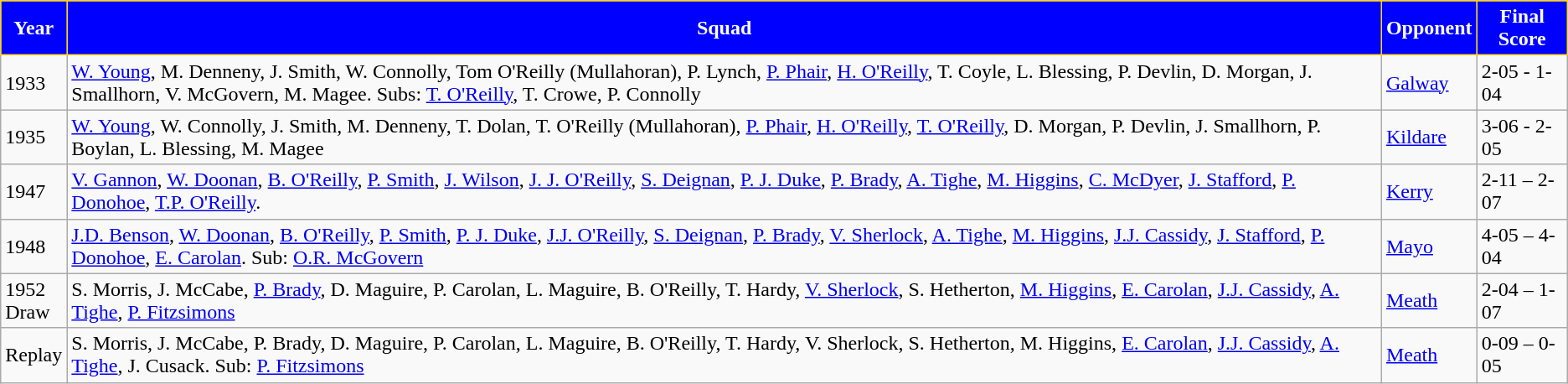<table class="wikitable">
<tr>
<th style="background:blue; color:white; border:1px solid gold">Year</th>
<th style="background:blue; color:white; border:1px solid gold">Squad</th>
<th style="background:blue; color:white; border:1px solid gold">Opponent</th>
<th style="background:blue; color:white; border:1px solid gold">Final Score</th>
</tr>
<tr>
<td>1933</td>
<td><a href='#'>W. Young</a>, M. Denneny, J. Smith, W. Connolly, Tom O'Reilly (Mullahoran), P. Lynch, <a href='#'>P. Phair</a>, <a href='#'>H. O'Reilly</a>, T. Coyle, L. Blessing, P. Devlin, D. Morgan, J. Smallhorn, V. McGovern, M. Magee. Subs: <a href='#'>T. O'Reilly</a>, T. Crowe, P. Connolly</td>
<td><a href='#'>Galway</a></td>
<td>2-05 - 1-04</td>
</tr>
<tr>
<td>1935</td>
<td><a href='#'>W. Young</a>, W. Connolly, J. Smith, M. Denneny, T. Dolan, T. O'Reilly (Mullahoran), <a href='#'>P. Phair</a>, <a href='#'>H. O'Reilly</a>,  <a href='#'>T. O'Reilly</a>, D. Morgan, P. Devlin, J. Smallhorn, P. Boylan, L. Blessing, M. Magee</td>
<td><a href='#'>Kildare</a></td>
<td>3-06 - 2-05</td>
</tr>
<tr>
<td>1947</td>
<td><a href='#'>V. Gannon</a>, <a href='#'>W. Doonan</a>, <a href='#'>B. O'Reilly</a>, <a href='#'>P. Smith</a>, <a href='#'>J. Wilson</a>, <a href='#'>J. J. O'Reilly</a>, <a href='#'>S. Deignan</a>, <a href='#'>P. J. Duke</a>, <a href='#'>P. Brady</a>, <a href='#'>A. Tighe</a>, <a href='#'>M. Higgins</a>, <a href='#'>C. McDyer</a>, <a href='#'>J. Stafford</a>, <a href='#'>P. Donohoe</a>, <a href='#'>T.P. O'Reilly</a>.</td>
<td><a href='#'>Kerry</a></td>
<td>2-11 – 2-07</td>
</tr>
<tr>
<td>1948</td>
<td><a href='#'>J.D. Benson</a>, <a href='#'>W. Doonan</a>, <a href='#'>B. O'Reilly</a>, <a href='#'>P. Smith</a>, <a href='#'>P. J. Duke</a>, <a href='#'>J.J. O'Reilly</a>, <a href='#'>S. Deignan</a>, <a href='#'>P. Brady</a>, <a href='#'>V. Sherlock</a>, <a href='#'>A. Tighe</a>, <a href='#'>M. Higgins</a>, <a href='#'>J.J. Cassidy</a>, <a href='#'>J. Stafford</a>, <a href='#'>P. Donohoe</a>, <a href='#'>E. Carolan</a>. Sub: <a href='#'>O.R. McGovern</a></td>
<td><a href='#'>Mayo</a></td>
<td>4-05 – 4-04</td>
</tr>
<tr>
<td>1952<br>Draw</td>
<td>S. Morris, J. McCabe, <a href='#'>P. Brady</a>, D. Maguire, P. Carolan, L. Maguire, B. O'Reilly, T. Hardy, <a href='#'>V. Sherlock</a>,  S. Hetherton, <a href='#'>M. Higgins</a>, <a href='#'>E. Carolan</a>, <a href='#'>J.J. Cassidy</a>, <a href='#'>A. Tighe</a>, <a href='#'>P. Fitzsimons</a></td>
<td><a href='#'>Meath</a></td>
<td>2-04 – 1-07</td>
</tr>
<tr>
<td>Replay</td>
<td>S. Morris, J. McCabe, P. Brady, D. Maguire, P. Carolan, L. Maguire, B. O'Reilly, T. Hardy, V. Sherlock, S. Hetherton, M. Higgins, <a href='#'>E. Carolan</a>, <a href='#'>J.J. Cassidy</a>, <a href='#'>A. Tighe</a>, J. Cusack. Sub: <a href='#'>P. Fitzsimons</a></td>
<td><a href='#'>Meath</a></td>
<td>0-09 – 0-05</td>
</tr>
</table>
